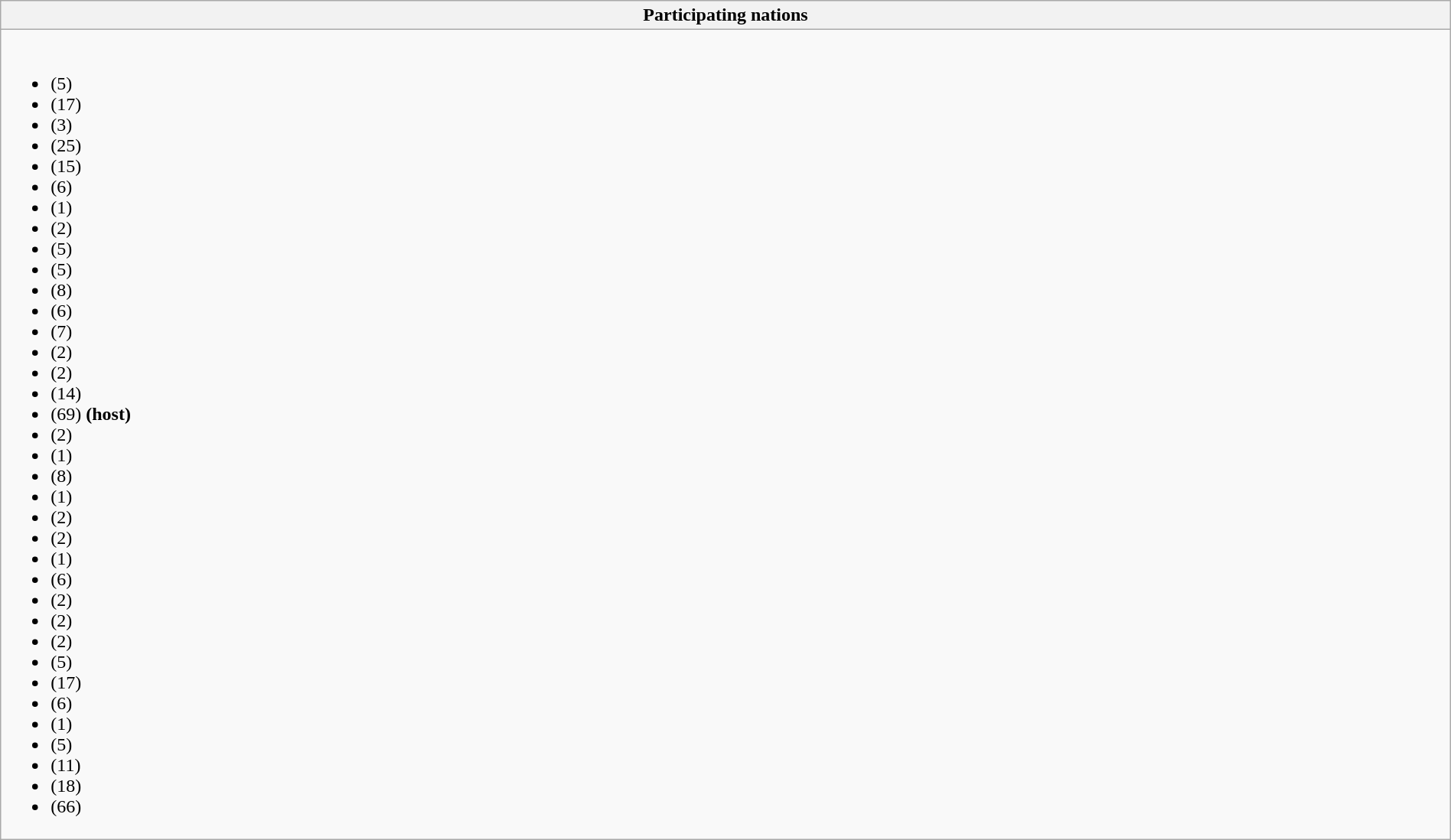<table class="wikitable collapsible" style="width:100%;">
<tr>
<th>Participating nations</th>
</tr>
<tr>
<td><br><ul><li> (5)</li><li> (17)</li><li> (3)</li><li> (25)</li><li> (15)</li><li> (6)</li><li> (1)</li><li> (2)</li><li> (5)</li><li> (5)</li><li> (8)</li><li> (6)</li><li> (7)</li><li> (2)</li><li> (2)</li><li> (14)</li><li> (69) <strong>(host)</strong></li><li> (2)</li><li> (1)</li><li> (8)</li><li> (1)</li><li> (2)</li><li> (2)</li><li> (1)</li><li> (6)</li><li> (2)</li><li> (2)</li><li> (2)</li><li> (5)</li><li> (17)</li><li> (6)</li><li> (1)</li><li> (5)</li><li> (11)</li><li> (18)</li><li> (66)</li></ul></td>
</tr>
</table>
